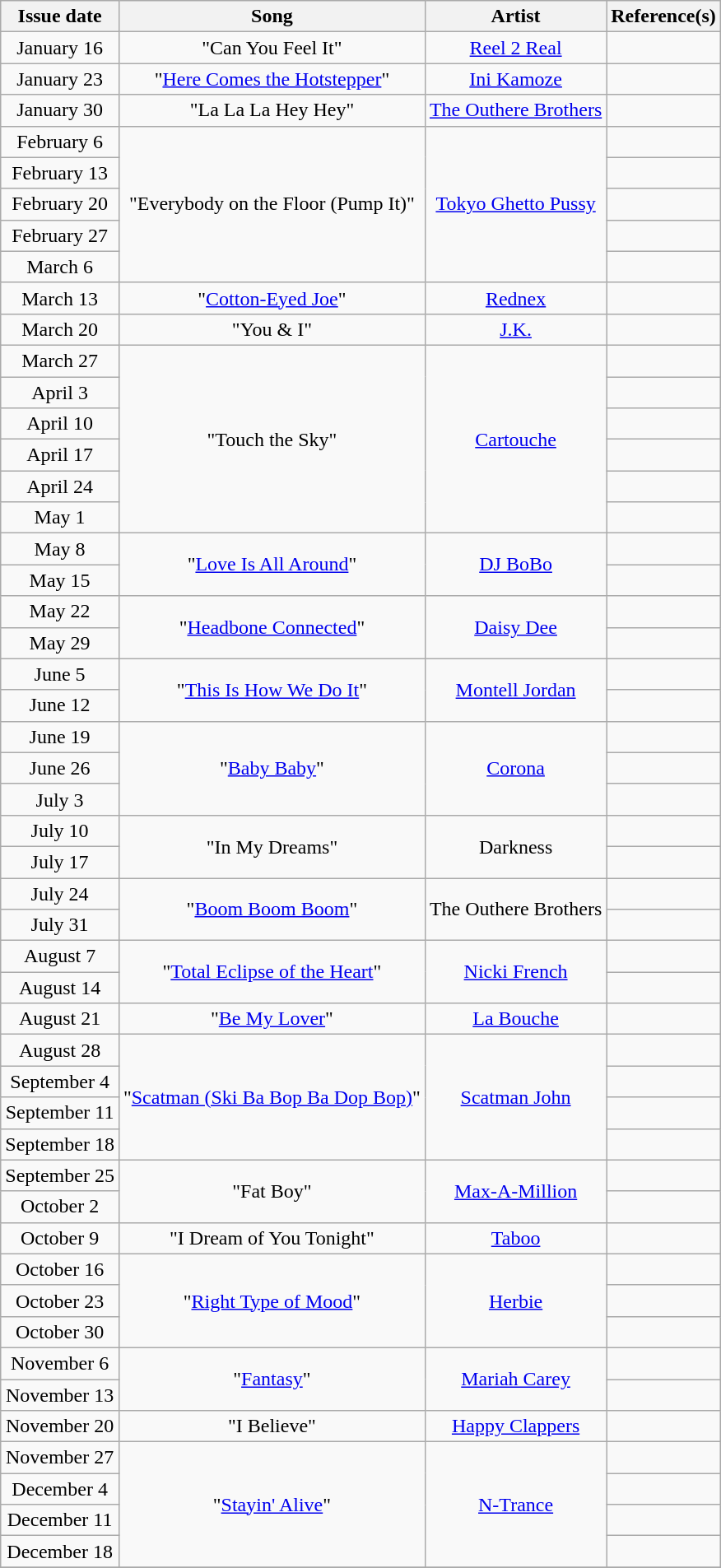<table class="wikitable" style="text-align: center;">
<tr>
<th>Issue date</th>
<th>Song</th>
<th>Artist</th>
<th>Reference(s)</th>
</tr>
<tr>
<td>January 16</td>
<td>"Can You Feel It"</td>
<td><a href='#'>Reel 2 Real</a></td>
<td></td>
</tr>
<tr>
<td>January 23</td>
<td>"<a href='#'>Here Comes the Hotstepper</a>"</td>
<td><a href='#'>Ini Kamoze</a></td>
<td></td>
</tr>
<tr>
<td>January 30</td>
<td>"La La La Hey Hey"</td>
<td><a href='#'>The Outhere Brothers</a></td>
<td></td>
</tr>
<tr>
<td>February 6</td>
<td rowspan=5>"Everybody on the Floor (Pump It)"</td>
<td rowspan=5><a href='#'>Tokyo Ghetto Pussy</a></td>
<td></td>
</tr>
<tr>
<td>February 13</td>
<td></td>
</tr>
<tr>
<td>February 20</td>
<td></td>
</tr>
<tr>
<td>February 27</td>
<td></td>
</tr>
<tr>
<td>March 6</td>
<td></td>
</tr>
<tr>
<td>March 13</td>
<td>"<a href='#'>Cotton-Eyed Joe</a>"</td>
<td><a href='#'>Rednex</a></td>
<td></td>
</tr>
<tr>
<td>March 20</td>
<td>"You & I"</td>
<td><a href='#'>J.K.</a></td>
<td></td>
</tr>
<tr>
<td>March 27</td>
<td rowspan=6>"Touch the Sky"</td>
<td rowspan=6><a href='#'>Cartouche</a></td>
<td></td>
</tr>
<tr>
<td>April 3</td>
<td></td>
</tr>
<tr>
<td>April 10</td>
<td></td>
</tr>
<tr>
<td>April 17</td>
<td></td>
</tr>
<tr>
<td>April 24</td>
<td></td>
</tr>
<tr>
<td>May 1</td>
<td></td>
</tr>
<tr>
<td>May 8</td>
<td rowspan=2>"<a href='#'>Love Is All Around</a>"</td>
<td rowspan=2><a href='#'>DJ BoBo</a></td>
<td></td>
</tr>
<tr>
<td>May 15</td>
<td></td>
</tr>
<tr>
<td>May 22</td>
<td rowspan=2>"<a href='#'>Headbone Connected</a>"</td>
<td rowspan=2><a href='#'>Daisy Dee</a></td>
<td></td>
</tr>
<tr>
<td>May 29</td>
<td></td>
</tr>
<tr>
<td>June 5</td>
<td rowspan=2>"<a href='#'>This Is How We Do It</a>"</td>
<td rowspan=2><a href='#'>Montell Jordan</a></td>
<td></td>
</tr>
<tr>
<td>June 12</td>
<td></td>
</tr>
<tr>
<td>June 19</td>
<td rowspan=3>"<a href='#'>Baby Baby</a>"</td>
<td rowspan=3><a href='#'>Corona</a></td>
<td></td>
</tr>
<tr>
<td>June 26</td>
<td></td>
</tr>
<tr>
<td>July 3</td>
<td></td>
</tr>
<tr>
<td>July 10</td>
<td rowspan=2>"In My Dreams"</td>
<td rowspan=2>Darkness</td>
<td></td>
</tr>
<tr>
<td>July 17</td>
<td></td>
</tr>
<tr>
<td>July 24</td>
<td rowspan=2>"<a href='#'>Boom Boom Boom</a>"</td>
<td rowspan=2>The Outhere Brothers</td>
<td></td>
</tr>
<tr>
<td>July 31</td>
<td></td>
</tr>
<tr>
<td>August 7</td>
<td rowspan=2>"<a href='#'>Total Eclipse of the Heart</a>"</td>
<td rowspan=2><a href='#'>Nicki French</a></td>
<td></td>
</tr>
<tr>
<td>August 14</td>
<td></td>
</tr>
<tr>
<td>August 21</td>
<td>"<a href='#'>Be My Lover</a>"</td>
<td><a href='#'>La Bouche</a></td>
<td></td>
</tr>
<tr>
<td>August 28</td>
<td rowspan=4>"<a href='#'>Scatman (Ski Ba Bop Ba Dop Bop)</a>"</td>
<td rowspan=4><a href='#'>Scatman John</a></td>
<td></td>
</tr>
<tr>
<td>September 4</td>
<td></td>
</tr>
<tr>
<td>September 11</td>
<td></td>
</tr>
<tr>
<td>September 18</td>
<td></td>
</tr>
<tr>
<td>September 25</td>
<td rowspan=2>"Fat Boy"</td>
<td rowspan=2><a href='#'>Max-A-Million</a></td>
<td></td>
</tr>
<tr>
<td>October 2</td>
<td></td>
</tr>
<tr>
<td>October 9</td>
<td>"I Dream of You Tonight"</td>
<td><a href='#'>Taboo</a></td>
<td></td>
</tr>
<tr>
<td>October 16</td>
<td rowspan=3>"<a href='#'>Right Type of Mood</a>"</td>
<td rowspan=3><a href='#'>Herbie</a></td>
<td></td>
</tr>
<tr>
<td>October 23</td>
<td></td>
</tr>
<tr>
<td>October 30</td>
<td></td>
</tr>
<tr>
<td>November 6</td>
<td rowspan=2>"<a href='#'>Fantasy</a>"</td>
<td rowspan=2><a href='#'>Mariah Carey</a></td>
<td></td>
</tr>
<tr>
<td>November 13</td>
<td></td>
</tr>
<tr>
<td>November 20</td>
<td>"I Believe"</td>
<td><a href='#'>Happy Clappers</a></td>
<td></td>
</tr>
<tr>
<td>November 27</td>
<td rowspan=4>"<a href='#'>Stayin' Alive</a>"</td>
<td rowspan=4><a href='#'>N-Trance</a></td>
<td></td>
</tr>
<tr>
<td>December 4</td>
<td></td>
</tr>
<tr>
<td>December 11</td>
<td></td>
</tr>
<tr>
<td>December 18</td>
<td></td>
</tr>
<tr>
</tr>
</table>
